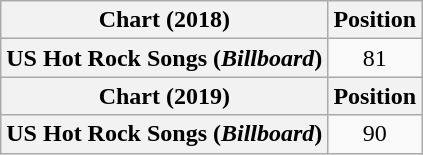<table class="wikitable plainrowheaders" style="text-align:center">
<tr>
<th scope="col">Chart (2018)</th>
<th scope="col">Position</th>
</tr>
<tr>
<th scope="row">US Hot Rock Songs (<em>Billboard</em>)</th>
<td>81</td>
</tr>
<tr>
<th scope="col">Chart (2019)</th>
<th scope="col">Position</th>
</tr>
<tr>
<th scope="row">US Hot Rock Songs (<em>Billboard</em>)</th>
<td>90</td>
</tr>
</table>
